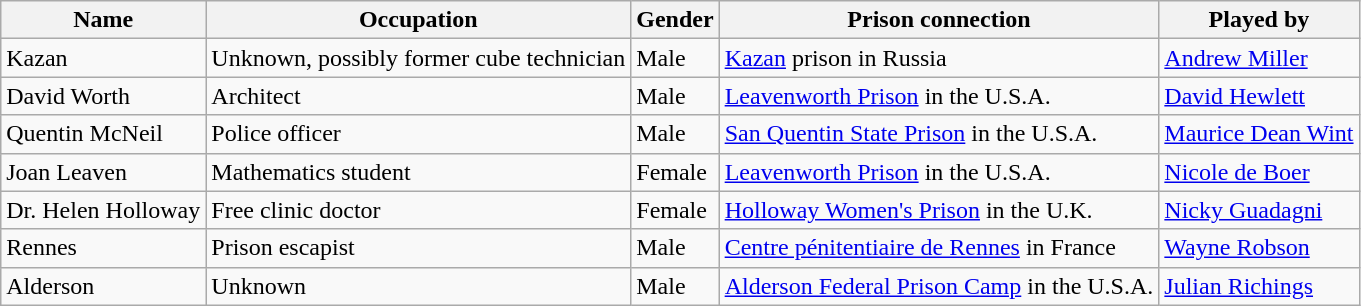<table class="wikitable">
<tr>
<th>Name</th>
<th>Occupation</th>
<th>Gender</th>
<th>Prison connection</th>
<th>Played by</th>
</tr>
<tr>
<td>Kazan</td>
<td>Unknown, possibly former cube technician</td>
<td>Male</td>
<td><a href='#'>Kazan</a> prison in Russia</td>
<td><a href='#'>Andrew Miller</a></td>
</tr>
<tr>
<td>David Worth</td>
<td>Architect</td>
<td>Male</td>
<td><a href='#'>Leavenworth Prison</a> in the U.S.A.</td>
<td><a href='#'>David Hewlett</a></td>
</tr>
<tr>
<td>Quentin McNeil</td>
<td>Police officer</td>
<td>Male</td>
<td><a href='#'>San Quentin State Prison</a> in the U.S.A.</td>
<td><a href='#'>Maurice Dean Wint</a></td>
</tr>
<tr>
<td>Joan Leaven</td>
<td>Mathematics student</td>
<td>Female</td>
<td><a href='#'>Leavenworth Prison</a> in the U.S.A.</td>
<td><a href='#'>Nicole de Boer</a></td>
</tr>
<tr>
<td>Dr. Helen Holloway</td>
<td>Free clinic doctor</td>
<td>Female</td>
<td><a href='#'>Holloway Women's Prison</a> in the U.K.</td>
<td><a href='#'>Nicky Guadagni</a></td>
</tr>
<tr>
<td>Rennes</td>
<td>Prison escapist</td>
<td>Male</td>
<td><a href='#'>Centre pénitentiaire de Rennes</a> in France</td>
<td><a href='#'>Wayne Robson</a></td>
</tr>
<tr>
<td>Alderson</td>
<td>Unknown</td>
<td>Male</td>
<td><a href='#'>Alderson Federal Prison Camp</a> in the U.S.A.</td>
<td><a href='#'>Julian Richings</a></td>
</tr>
</table>
